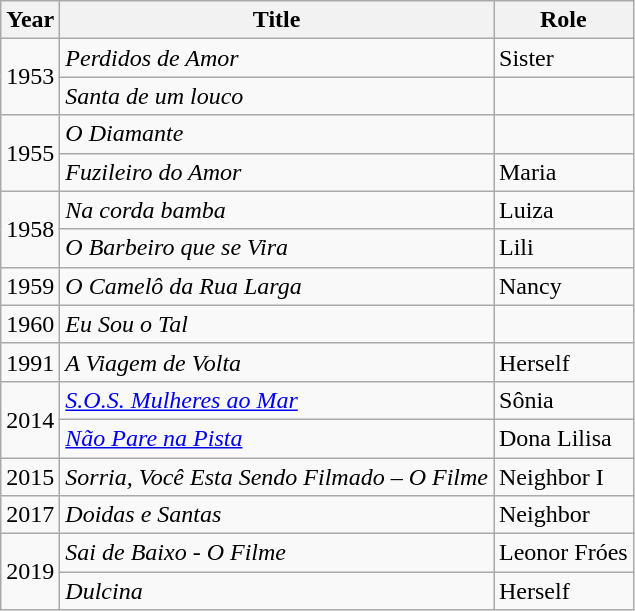<table class="wikitable">
<tr>
<th>Year</th>
<th>Title</th>
<th>Role</th>
</tr>
<tr>
<td rowspan="2">1953</td>
<td><em>Perdidos de Amor</em></td>
<td>Sister</td>
</tr>
<tr>
<td><em>Santa de um louco</em></td>
<td></td>
</tr>
<tr>
<td rowspan="2">1955</td>
<td><em>O Diamante</em></td>
<td></td>
</tr>
<tr>
<td><em>Fuzileiro do Amor</em></td>
<td>Maria</td>
</tr>
<tr>
<td rowspan="2">1958</td>
<td><em>Na corda bamba</em></td>
<td>Luiza</td>
</tr>
<tr>
<td><em>O Barbeiro que se Vira</em></td>
<td>Lili</td>
</tr>
<tr>
<td>1959</td>
<td><em>O Camelô da Rua Larga</em></td>
<td>Nancy</td>
</tr>
<tr>
<td>1960</td>
<td><em>Eu Sou o Tal</em></td>
<td></td>
</tr>
<tr>
<td>1991</td>
<td><em>A Viagem de Volta</em></td>
<td>Herself</td>
</tr>
<tr>
<td rowspan="2">2014</td>
<td><em><a href='#'>S.O.S. Mulheres ao Mar</a></em></td>
<td>Sônia</td>
</tr>
<tr>
<td><em><a href='#'>Não Pare na Pista</a></em></td>
<td>Dona Lilisa</td>
</tr>
<tr>
<td>2015</td>
<td><em>Sorria, Você Esta Sendo Filmado – O Filme</em></td>
<td>Neighbor I</td>
</tr>
<tr>
<td>2017</td>
<td><em>Doidas e Santas</em></td>
<td>Neighbor</td>
</tr>
<tr>
<td rowspan="2">2019</td>
<td><em>Sai de Baixo - O Filme</em></td>
<td>Leonor Fróes</td>
</tr>
<tr>
<td><em>Dulcina</em></td>
<td>Herself</td>
</tr>
</table>
